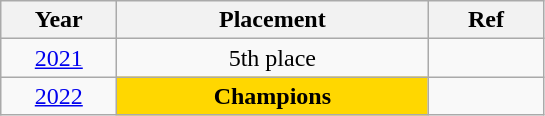<table class="wikitable">
<tr>
<th width=70px>Year</th>
<th width=200px>Placement</th>
<th width=70px>Ref</th>
</tr>
<tr align=center>
<td><a href='#'>2021</a></td>
<td>5th place</td>
<td></td>
</tr>
<tr align=center>
<td><a href='#'>2022</a></td>
<td style="background:gold;"><strong>Champions</strong></td>
<td></td>
</tr>
</table>
